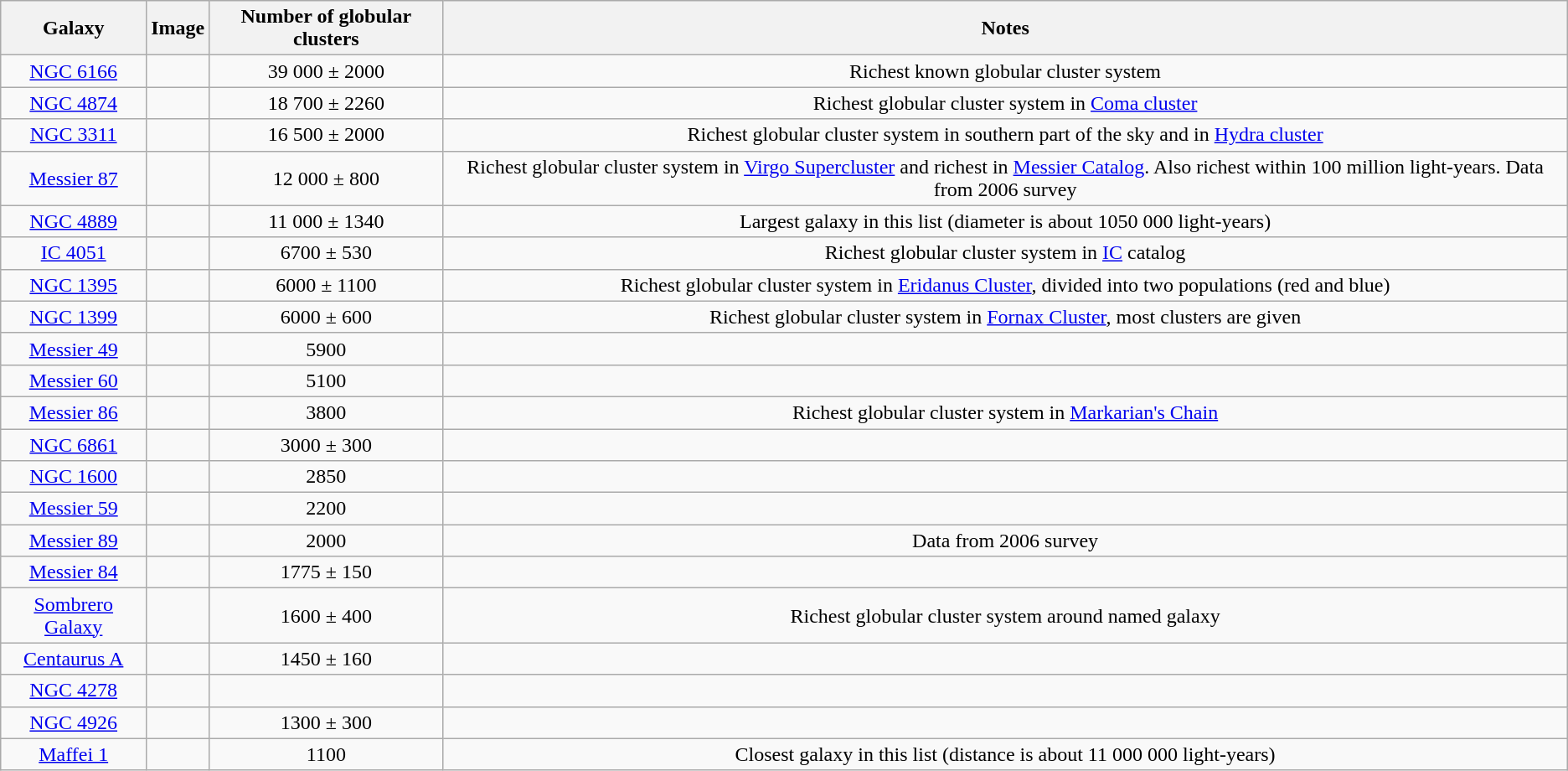<table class="wikitable sortable" style="text-align:center;">
<tr>
<th>Galaxy</th>
<th>Image</th>
<th>Number of globular clusters</th>
<th>Notes</th>
</tr>
<tr>
<td><a href='#'>NGC 6166</a></td>
<td></td>
<td>39 000 ± 2000</td>
<td>Richest known globular cluster system</td>
</tr>
<tr>
<td><a href='#'>NGC 4874</a></td>
<td></td>
<td>18 700 ± 2260</td>
<td>Richest globular cluster system in <a href='#'>Coma cluster</a></td>
</tr>
<tr>
<td><a href='#'>NGC 3311</a></td>
<td></td>
<td>16 500 ± 2000</td>
<td>Richest globular cluster system in southern part of the sky and in <a href='#'>Hydra cluster</a></td>
</tr>
<tr>
<td><a href='#'>Messier 87</a></td>
<td></td>
<td>12 000 ± 800</td>
<td>Richest globular cluster system in <a href='#'>Virgo Supercluster</a> and richest in <a href='#'>Messier Catalog</a>. Also richest within 100 million light-years. Data from 2006 survey</td>
</tr>
<tr>
<td><a href='#'>NGC 4889</a></td>
<td></td>
<td>11 000 ± 1340</td>
<td>Largest galaxy in this list (diameter is about 1050 000 light-years)</td>
</tr>
<tr>
<td><a href='#'>IC 4051</a></td>
<td></td>
<td>6700 ± 530</td>
<td>Richest globular cluster system in <a href='#'>IC</a> catalog</td>
</tr>
<tr>
<td><a href='#'>NGC 1395</a></td>
<td></td>
<td>6000 ± 1100</td>
<td>Richest globular cluster system in <a href='#'>Eridanus Cluster</a>, divided into two populations (red and blue)</td>
</tr>
<tr>
<td><a href='#'>NGC 1399</a></td>
<td></td>
<td>6000 ± 600</td>
<td>Richest globular cluster system in <a href='#'>Fornax Cluster</a>, most clusters are given</td>
</tr>
<tr>
<td><a href='#'>Messier 49</a></td>
<td></td>
<td>5900</td>
<td></td>
</tr>
<tr>
<td><a href='#'>Messier 60</a></td>
<td></td>
<td>5100</td>
<td></td>
</tr>
<tr>
<td><a href='#'>Messier 86</a></td>
<td></td>
<td>3800</td>
<td>Richest globular cluster system in <a href='#'>Markarian's Chain</a></td>
</tr>
<tr>
<td><a href='#'>NGC 6861</a></td>
<td></td>
<td>3000 ± 300</td>
<td></td>
</tr>
<tr>
<td><a href='#'>NGC 1600</a></td>
<td></td>
<td>2850</td>
<td></td>
</tr>
<tr>
<td><a href='#'>Messier 59</a></td>
<td></td>
<td>2200</td>
<td></td>
</tr>
<tr>
<td><a href='#'>Messier 89</a></td>
<td></td>
<td>2000</td>
<td>Data from 2006 survey</td>
</tr>
<tr>
<td><a href='#'>Messier 84</a></td>
<td></td>
<td>1775 ± 150</td>
<td></td>
</tr>
<tr>
<td><a href='#'>Sombrero Galaxy</a></td>
<td></td>
<td>1600 ± 400</td>
<td>Richest globular cluster system around named galaxy</td>
</tr>
<tr>
<td><a href='#'>Centaurus A</a></td>
<td></td>
<td>1450 ± 160</td>
<td></td>
</tr>
<tr>
<td><a href='#'>NGC 4278</a></td>
<td></td>
<td></td>
<td></td>
</tr>
<tr>
<td><a href='#'>NGC 4926</a></td>
<td></td>
<td>1300 ± 300</td>
<td></td>
</tr>
<tr>
<td><a href='#'>Maffei 1</a></td>
<td></td>
<td>1100</td>
<td>Closest galaxy in this list (distance is about 11 000 000 light-years)</td>
</tr>
</table>
